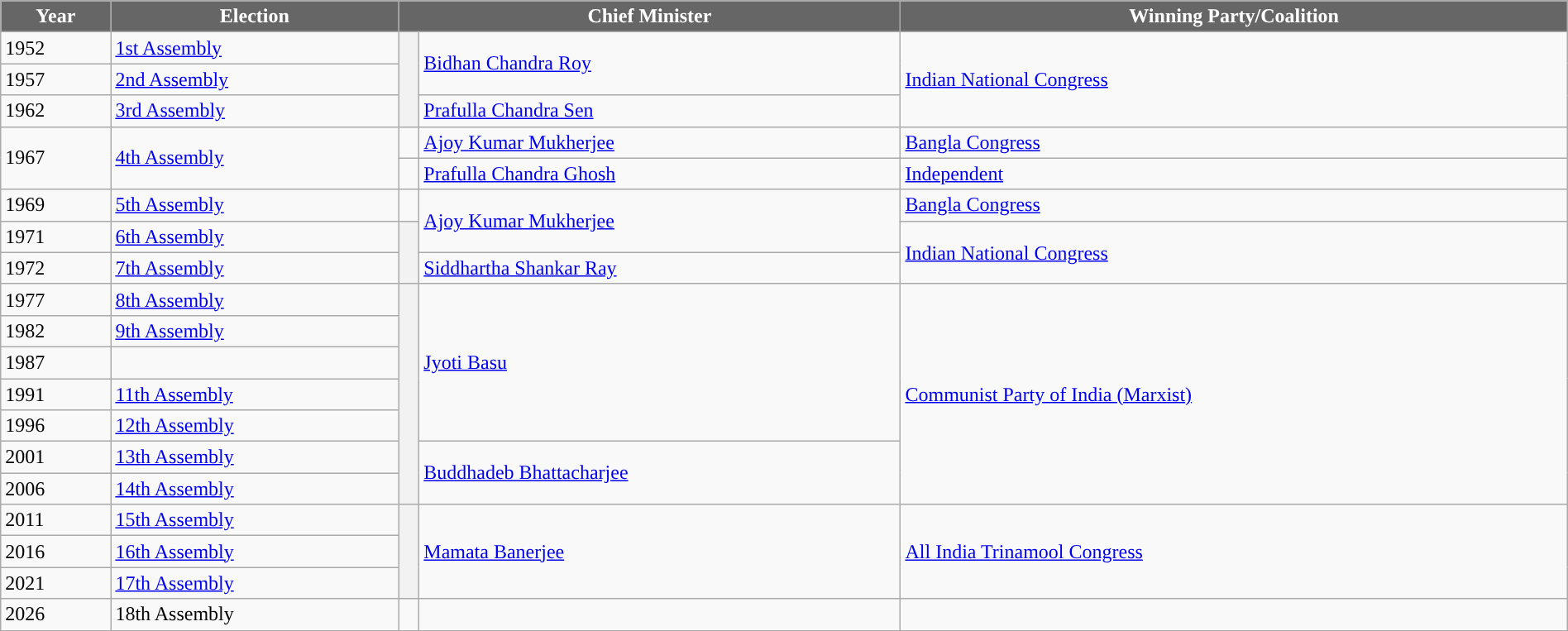<table class="wikitable" width="100%" style="font-size: x-big; font-family: verdana">
<tr>
<th style="background-color:#666666; color:white">Year</th>
<th style="background-color:#666666; color:white">Election</th>
<th colspan=2 style="background-color:#666666; color:white">Chief Minister</th>
<th style="background-color:#666666; color:white">Winning Party/Coalition</th>
</tr>
<tr --->
<td>1952</td>
<td><a href='#'>1st Assembly</a></td>
<th rowspan=3 style="background-color: "></th>
<td rowspan=2><a href='#'>Bidhan Chandra Roy</a></td>
<td rowspan=3><a href='#'>Indian National Congress</a></td>
</tr>
<tr --->
<td>1957</td>
<td><a href='#'>2nd Assembly</a></td>
</tr>
<tr --->
<td>1962</td>
<td><a href='#'>3rd Assembly</a></td>
<td><a href='#'>Prafulla Chandra Sen</a></td>
</tr>
<tr --->
<td rowspan=2>1967</td>
<td rowspan=2><a href='#'>4th Assembly</a></td>
<td style="background-color: "></td>
<td><a href='#'>Ajoy Kumar Mukherjee</a></td>
<td><a href='#'>Bangla Congress</a></td>
</tr>
<tr --->
<td style="background-color: "></td>
<td><a href='#'>Prafulla Chandra Ghosh</a></td>
<td><a href='#'>Independent</a></td>
</tr>
<tr --->
<td>1969</td>
<td><a href='#'>5th Assembly</a></td>
<td style="background-color: "></td>
<td rowspan=2><a href='#'>Ajoy Kumar Mukherjee</a></td>
<td><a href='#'>Bangla Congress</a></td>
</tr>
<tr --->
<td>1971</td>
<td><a href='#'>6th Assembly</a></td>
<th rowspan=2 style="background-color: "></th>
<td rowspan=2><a href='#'>Indian National Congress</a></td>
</tr>
<tr --->
<td>1972</td>
<td><a href='#'>7th Assembly</a></td>
<td><a href='#'>Siddhartha Shankar Ray</a></td>
</tr>
<tr --->
<td>1977</td>
<td><a href='#'>8th Assembly</a></td>
<th rowspan=7 style="background-color: "></th>
<td rowspan=5><a href='#'>Jyoti Basu</a></td>
<td rowspan=7><a href='#'>Communist Party of India (Marxist)</a></td>
</tr>
<tr --->
<td>1982</td>
<td><a href='#'>9th Assembly</a></td>
</tr>
<tr --->
<td>1987</td>
<td></td>
</tr>
<tr --->
<td>1991</td>
<td><a href='#'>11th Assembly</a></td>
</tr>
<tr --->
<td>1996</td>
<td><a href='#'>12th Assembly</a></td>
</tr>
<tr --->
<td>2001</td>
<td><a href='#'>13th Assembly</a></td>
<td rowspan=2><a href='#'>Buddhadeb Bhattacharjee</a></td>
</tr>
<tr --->
<td>2006</td>
<td><a href='#'>14th Assembly</a></td>
</tr>
<tr --->
<td>2011</td>
<td><a href='#'>15th Assembly</a></td>
<th rowspan=3 style="background-color: "></th>
<td rowspan=3><a href='#'>Mamata Banerjee</a></td>
<td rowspan=3><a href='#'>All India Trinamool Congress</a></td>
</tr>
<tr --->
<td>2016</td>
<td><a href='#'>16th Assembly</a></td>
</tr>
<tr --->
<td>2021</td>
<td><a href='#'>17th Assembly</a></td>
</tr>
<tr --->
<td>2026</td>
<td>18th Assembly</td>
<td></td>
<td></td>
<td></td>
</tr>
</table>
